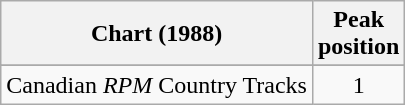<table class="wikitable sortable">
<tr>
<th align="left">Chart (1988)</th>
<th align="center">Peak<br>position</th>
</tr>
<tr>
</tr>
<tr>
<td align="left">Canadian <em>RPM</em> Country Tracks</td>
<td align="center">1</td>
</tr>
</table>
